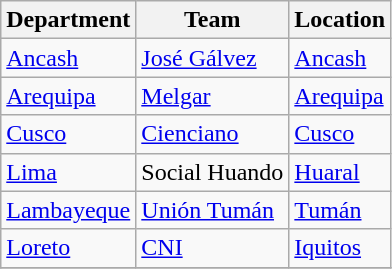<table class="wikitable">
<tr>
<th>Department</th>
<th>Team</th>
<th>Location</th>
</tr>
<tr>
<td><a href='#'>Ancash</a></td>
<td><a href='#'>José Gálvez</a></td>
<td><a href='#'>Ancash</a></td>
</tr>
<tr>
<td><a href='#'>Arequipa</a></td>
<td><a href='#'>Melgar</a></td>
<td><a href='#'>Arequipa</a></td>
</tr>
<tr>
<td><a href='#'>Cusco</a></td>
<td><a href='#'>Cienciano</a></td>
<td><a href='#'>Cusco</a></td>
</tr>
<tr>
<td><a href='#'>Lima</a></td>
<td>Social Huando</td>
<td><a href='#'>Huaral</a></td>
</tr>
<tr>
<td><a href='#'>Lambayeque</a></td>
<td><a href='#'>Unión Tumán</a></td>
<td><a href='#'>Tumán</a></td>
</tr>
<tr>
<td><a href='#'>Loreto</a></td>
<td><a href='#'>CNI</a></td>
<td><a href='#'>Iquitos</a></td>
</tr>
<tr>
</tr>
</table>
